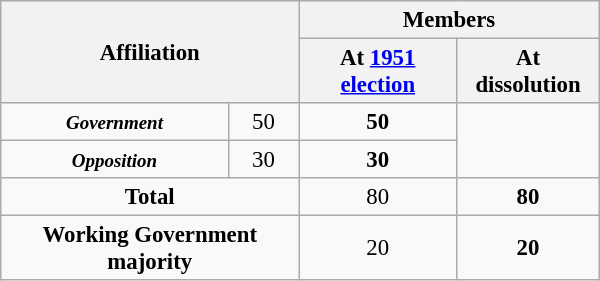<table class="wikitable" border="1" style="font-size:95%; width:300pt; text-align:center">
<tr>
<th colspan="2" rowspan="2" style="text-align:center;vertical-align:middle; ">Affiliation</th>
<th colspan="2" style="vertical-align:top;">Members</th>
</tr>
<tr>
<th>At <a href='#'>1951 election</a></th>
<th>At dissolution</th>
</tr>
<tr>
<td> <small><strong><em>Government</em></strong></small></td>
<td>50</td>
<td><strong>50</strong></td>
</tr>
<tr>
<td> <small><strong><em>Opposition</em></strong></small></td>
<td>30</td>
<td><strong>30</strong></td>
</tr>
<tr>
<td colspan="2" rowspan="1"><strong>Total</strong><br></td>
<td>80</td>
<td><strong>80</strong></td>
</tr>
<tr>
<td colspan="2" rowspan="1"><strong>Working Government majority</strong></td>
<td>20</td>
<td><strong>20</strong></td>
</tr>
</table>
